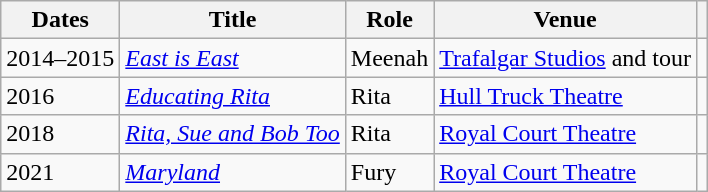<table class="wikitable sortable">
<tr>
<th>Dates</th>
<th>Title</th>
<th>Role</th>
<th>Venue</th>
<th></th>
</tr>
<tr>
<td>2014–2015</td>
<td><em><a href='#'>East is East</a></em></td>
<td>Meenah</td>
<td><a href='#'>Trafalgar Studios</a> and tour</td>
<td></td>
</tr>
<tr>
<td>2016</td>
<td><em><a href='#'>Educating Rita</a></em></td>
<td>Rita</td>
<td><a href='#'>Hull Truck Theatre</a></td>
<td></td>
</tr>
<tr>
<td>2018</td>
<td><em><a href='#'>Rita, Sue and Bob Too</a></em></td>
<td>Rita</td>
<td><a href='#'>Royal Court Theatre</a></td>
<td></td>
</tr>
<tr>
<td>2021</td>
<td><em><a href='#'>Maryland</a></em></td>
<td>Fury</td>
<td><a href='#'>Royal Court Theatre</a></td>
<td></td>
</tr>
</table>
